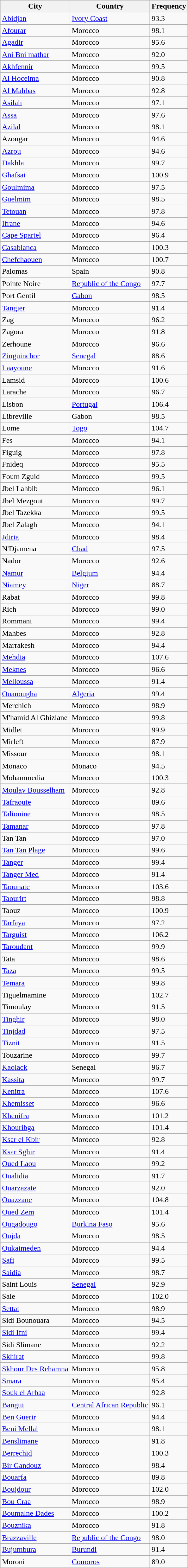<table class="wikitable">
<tr>
<th>City</th>
<th>Country</th>
<th>Frequency</th>
</tr>
<tr>
<td><a href='#'>Abidjan</a></td>
<td><a href='#'>Ivory Coast</a></td>
<td>93.3</td>
</tr>
<tr>
<td><a href='#'>Afourar</a></td>
<td>Morocco</td>
<td>98.1</td>
</tr>
<tr>
<td><a href='#'>Agadir</a></td>
<td>Morocco</td>
<td>95.6</td>
</tr>
<tr>
<td><a href='#'>Ani Bni mathar</a></td>
<td>Morocco</td>
<td>92.0</td>
</tr>
<tr>
<td><a href='#'>Akhfennir</a></td>
<td>Morocco</td>
<td>99.5</td>
</tr>
<tr>
<td><a href='#'>Al Hoceima</a></td>
<td>Morocco</td>
<td>90.8</td>
</tr>
<tr>
<td><a href='#'>Al Mahbas</a></td>
<td>Morocco</td>
<td>92.8</td>
</tr>
<tr>
<td><a href='#'>Asilah</a></td>
<td>Morocco</td>
<td>97.1</td>
</tr>
<tr>
<td><a href='#'>Assa</a></td>
<td>Morocco</td>
<td>97.6</td>
</tr>
<tr>
<td><a href='#'>Azilal</a></td>
<td>Morocco</td>
<td>98.1</td>
</tr>
<tr>
<td>Azougar</td>
<td>Morocco</td>
<td>94.6</td>
</tr>
<tr>
<td><a href='#'>Azrou</a></td>
<td>Morocco</td>
<td>94.6</td>
</tr>
<tr>
<td><a href='#'>Dakhla</a></td>
<td>Morocco</td>
<td>99.7</td>
</tr>
<tr>
<td><a href='#'>Ghafsai</a></td>
<td>Morocco</td>
<td>100.9</td>
</tr>
<tr>
<td><a href='#'>Goulmima</a></td>
<td>Morocco</td>
<td>97.5</td>
</tr>
<tr>
<td><a href='#'>Guelmim</a></td>
<td>Morocco</td>
<td>98.5</td>
</tr>
<tr>
<td><a href='#'>Tetouan</a></td>
<td>Morocco</td>
<td>97.8</td>
</tr>
<tr>
<td><a href='#'>Ifrane</a></td>
<td>Morocco</td>
<td>94.6</td>
</tr>
<tr>
<td><a href='#'>Cape Spartel</a></td>
<td>Morocco</td>
<td>96.4</td>
</tr>
<tr>
<td><a href='#'>Casablanca</a></td>
<td>Morocco</td>
<td>100.3</td>
</tr>
<tr>
<td><a href='#'>Chefchaouen</a></td>
<td>Morocco</td>
<td>100.7</td>
</tr>
<tr>
<td>Palomas</td>
<td>Spain</td>
<td>90.8</td>
</tr>
<tr>
<td>Pointe Noire</td>
<td><a href='#'>Republic of the Congo</a></td>
<td>97.7</td>
</tr>
<tr>
<td>Port Gentil</td>
<td><a href='#'>Gabon</a></td>
<td>98.5</td>
</tr>
<tr>
<td><a href='#'>Tangier</a></td>
<td>Morocco</td>
<td>91.4</td>
</tr>
<tr>
<td>Zag</td>
<td>Morocco</td>
<td>96.2</td>
</tr>
<tr>
<td>Zagora</td>
<td>Morocco</td>
<td>91.8</td>
</tr>
<tr>
<td>Zerhoune</td>
<td>Morocco</td>
<td>96.6</td>
</tr>
<tr>
<td><a href='#'>Zinguinchor</a></td>
<td><a href='#'>Senegal</a></td>
<td>88.6</td>
</tr>
<tr>
<td><a href='#'>Laayoune</a></td>
<td>Morocco</td>
<td>91.6</td>
</tr>
<tr>
<td>Lamsid</td>
<td>Morocco</td>
<td>100.6</td>
</tr>
<tr>
<td>Larache</td>
<td>Morocco</td>
<td>96.7</td>
</tr>
<tr>
<td>Lisbon</td>
<td><a href='#'>Portugal</a></td>
<td>106.4</td>
</tr>
<tr>
<td>Libreville</td>
<td>Gabon</td>
<td>98.5</td>
</tr>
<tr>
<td>Lome</td>
<td><a href='#'>Togo</a></td>
<td>104.7</td>
</tr>
<tr>
<td>Fes</td>
<td>Morocco</td>
<td>94.1</td>
</tr>
<tr>
<td>Figuig</td>
<td>Morocco</td>
<td>97.8</td>
</tr>
<tr>
<td>Fnideq</td>
<td>Morocco</td>
<td>95.5</td>
</tr>
<tr>
<td>Foum Zguid</td>
<td>Morocco</td>
<td>99.5</td>
</tr>
<tr>
<td>Jbel Lahbib</td>
<td>Morocco</td>
<td>96.1</td>
</tr>
<tr>
<td>Jbel Mezgout</td>
<td>Morocco</td>
<td>99.7</td>
</tr>
<tr>
<td>Jbel Tazekka</td>
<td>Morocco</td>
<td>99.5</td>
</tr>
<tr>
<td>Jbel Zalagh</td>
<td>Morocco</td>
<td>94.1</td>
</tr>
<tr>
<td><a href='#'>Jdiria</a></td>
<td>Morocco</td>
<td>98.4</td>
</tr>
<tr>
<td>N'Djamena</td>
<td><a href='#'>Chad</a></td>
<td>97.5</td>
</tr>
<tr>
<td>Nador</td>
<td>Morocco</td>
<td>92.6</td>
</tr>
<tr>
<td><a href='#'>Namur</a></td>
<td><a href='#'>Belgium</a></td>
<td>94.4</td>
</tr>
<tr>
<td><a href='#'>Niamey</a></td>
<td><a href='#'>Niger</a></td>
<td>88.7</td>
</tr>
<tr>
<td>Rabat</td>
<td>Morocco</td>
<td>99.8</td>
</tr>
<tr>
<td>Rich</td>
<td>Morocco</td>
<td>99.0</td>
</tr>
<tr>
<td>Rommani</td>
<td>Morocco</td>
<td>99.4</td>
</tr>
<tr>
<td>Mahbes</td>
<td>Morocco</td>
<td>92.8</td>
</tr>
<tr>
<td>Marrakesh</td>
<td>Morocco</td>
<td>94.4</td>
</tr>
<tr>
<td><a href='#'>Mehdia</a></td>
<td>Morocco</td>
<td>107.6</td>
</tr>
<tr>
<td><a href='#'>Meknes</a></td>
<td>Morocco</td>
<td>96.6</td>
</tr>
<tr>
<td><a href='#'>Melloussa</a></td>
<td>Morocco</td>
<td>91.4</td>
</tr>
<tr>
<td><a href='#'>Ouanougha</a></td>
<td><a href='#'>Algeria</a></td>
<td>99.4</td>
</tr>
<tr>
<td>Merchich</td>
<td>Morocco</td>
<td>98.9</td>
</tr>
<tr>
<td>M'hamid Al Ghizlane</td>
<td>Morocco</td>
<td>99.8</td>
</tr>
<tr>
<td>Midlet</td>
<td>Morocco</td>
<td>99.9</td>
</tr>
<tr>
<td>Mirleft</td>
<td>Morocco</td>
<td>87.9</td>
</tr>
<tr>
<td>Missour</td>
<td>Morocco</td>
<td>98.1</td>
</tr>
<tr>
<td>Monaco</td>
<td>Monaco</td>
<td>94.5</td>
</tr>
<tr>
<td>Mohammedia</td>
<td>Morocco</td>
<td>100.3</td>
</tr>
<tr>
<td><a href='#'>Moulay Bousselham</a></td>
<td>Morocco</td>
<td>92.8</td>
</tr>
<tr>
<td><a href='#'>Tafraoute</a></td>
<td>Morocco</td>
<td>89.6</td>
</tr>
<tr>
<td><a href='#'>Taliouine</a></td>
<td>Morocco</td>
<td>98.5</td>
</tr>
<tr>
<td><a href='#'>Tamanar</a></td>
<td>Morocco</td>
<td>97.8</td>
</tr>
<tr>
<td>Tan Tan</td>
<td>Morocco</td>
<td>97.0</td>
</tr>
<tr>
<td><a href='#'>Tan Tan Plage</a></td>
<td>Morocco</td>
<td>99.6</td>
</tr>
<tr>
<td><a href='#'>Tanger</a></td>
<td>Morocco</td>
<td>99.4</td>
</tr>
<tr>
<td><a href='#'>Tanger Med</a></td>
<td>Morocco</td>
<td>91.4</td>
</tr>
<tr>
<td><a href='#'>Taounate</a></td>
<td>Morocco</td>
<td>103.6</td>
</tr>
<tr>
<td><a href='#'>Taourirt</a></td>
<td>Morocco</td>
<td>98.8</td>
</tr>
<tr>
<td>Taouz</td>
<td>Morocco</td>
<td>100.9</td>
</tr>
<tr>
<td><a href='#'>Tarfaya</a></td>
<td>Morocco</td>
<td>97.2</td>
</tr>
<tr>
<td><a href='#'>Targuist</a></td>
<td>Morocco</td>
<td>106.2</td>
</tr>
<tr>
<td><a href='#'>Taroudant</a></td>
<td>Morocco</td>
<td>99.9</td>
</tr>
<tr>
<td>Tata</td>
<td>Morocco</td>
<td>98.6</td>
</tr>
<tr>
<td><a href='#'>Taza</a></td>
<td>Morocco</td>
<td>99.5</td>
</tr>
<tr>
<td><a href='#'>Temara</a></td>
<td>Morocco</td>
<td>99.8</td>
</tr>
<tr>
<td>Tiguelmamine</td>
<td>Morocco</td>
<td>102.7</td>
</tr>
<tr>
<td>Timoulay</td>
<td>Morocco</td>
<td>91.5</td>
</tr>
<tr>
<td><a href='#'>Tinghir</a></td>
<td>Morocco</td>
<td>98.0</td>
</tr>
<tr>
<td><a href='#'>Tinjdad</a></td>
<td>Morocco</td>
<td>97.5</td>
</tr>
<tr>
<td><a href='#'>Tiznit</a></td>
<td>Morocco</td>
<td>91.5</td>
</tr>
<tr>
<td>Touzarine</td>
<td>Morocco</td>
<td>99.7</td>
</tr>
<tr>
<td><a href='#'>Kaolack</a></td>
<td>Senegal</td>
<td>96.7</td>
</tr>
<tr>
<td><a href='#'>Kassita</a></td>
<td>Morocco</td>
<td>99.7</td>
</tr>
<tr>
<td><a href='#'>Kenitra</a></td>
<td>Morocco</td>
<td>107.6</td>
</tr>
<tr>
<td><a href='#'>Khemisset</a></td>
<td>Morocco</td>
<td>96.6</td>
</tr>
<tr>
<td><a href='#'>Khenifra</a></td>
<td>Morocco</td>
<td>101.2</td>
</tr>
<tr>
<td><a href='#'>Khouribga</a></td>
<td>Morocco</td>
<td>101.4</td>
</tr>
<tr>
<td><a href='#'>Ksar el Kbir</a></td>
<td>Morocco</td>
<td>92.8</td>
</tr>
<tr>
<td><a href='#'>Ksar Sghir</a></td>
<td>Morocco</td>
<td>91.4</td>
</tr>
<tr>
<td><a href='#'>Oued Laou</a></td>
<td>Morocco</td>
<td>99.2</td>
</tr>
<tr>
<td><a href='#'>Oualidia</a></td>
<td>Morocco</td>
<td>91.7</td>
</tr>
<tr>
<td><a href='#'>Ouarzazate</a></td>
<td>Morocco</td>
<td>92.0</td>
</tr>
<tr>
<td><a href='#'>Ouazzane</a></td>
<td>Morocco</td>
<td>104.8</td>
</tr>
<tr>
<td><a href='#'>Oued Zem</a></td>
<td>Morocco</td>
<td>101.4</td>
</tr>
<tr>
<td><a href='#'>Ougadougo</a></td>
<td><a href='#'>Burkina Faso</a></td>
<td>95.6</td>
</tr>
<tr>
<td><a href='#'>Oujda</a></td>
<td>Morocco</td>
<td>98.5</td>
</tr>
<tr>
<td><a href='#'>Oukaimeden</a></td>
<td>Morocco</td>
<td>94.4</td>
</tr>
<tr>
<td><a href='#'>Safi</a></td>
<td>Morocco</td>
<td>99.5</td>
</tr>
<tr>
<td><a href='#'>Saidia</a></td>
<td>Morocco</td>
<td>98.7</td>
</tr>
<tr>
<td>Saint Louis</td>
<td><a href='#'>Senegal</a></td>
<td>92.9</td>
</tr>
<tr>
<td>Sale</td>
<td>Morocco</td>
<td>102.0</td>
</tr>
<tr>
<td><a href='#'>Settat</a></td>
<td>Morocco</td>
<td>98.9</td>
</tr>
<tr>
<td>Sidi Bounouara</td>
<td>Morocco</td>
<td>94.5</td>
</tr>
<tr>
<td><a href='#'>Sidi Ifni</a></td>
<td>Morocco</td>
<td>99.4</td>
</tr>
<tr>
<td>Sidi Slimane</td>
<td>Morocco</td>
<td>92.2</td>
</tr>
<tr>
<td><a href='#'>Skhirat</a></td>
<td>Morocco</td>
<td>99.8</td>
</tr>
<tr>
<td><a href='#'>Skhour Des Rehamna</a></td>
<td>Morocco</td>
<td>95.8</td>
</tr>
<tr>
<td><a href='#'>Smara</a></td>
<td>Morocco</td>
<td>95.4</td>
</tr>
<tr>
<td><a href='#'>Souk el Arbaa</a></td>
<td>Morocco</td>
<td>92.8</td>
</tr>
<tr>
<td><a href='#'>Bangui</a></td>
<td><a href='#'>Central African Republic</a></td>
<td>96.1</td>
</tr>
<tr>
<td><a href='#'>Ben Guerir</a></td>
<td>Morocco</td>
<td>94.4</td>
</tr>
<tr>
<td><a href='#'>Beni Mellal</a></td>
<td>Morocco</td>
<td>98.1</td>
</tr>
<tr>
<td><a href='#'>Benslimane</a></td>
<td>Morocco</td>
<td>91.8</td>
</tr>
<tr>
<td><a href='#'>Berrechid</a></td>
<td>Morocco</td>
<td>100.3</td>
</tr>
<tr>
<td><a href='#'>Bir Gandouz</a></td>
<td>Morocco</td>
<td>98.4</td>
</tr>
<tr>
<td><a href='#'>Bouarfa</a></td>
<td>Morocco</td>
<td>89.8</td>
</tr>
<tr>
<td><a href='#'>Boujdour</a></td>
<td>Morocco</td>
<td>102.0</td>
</tr>
<tr>
<td><a href='#'>Bou Craa</a></td>
<td>Morocco</td>
<td>98.9</td>
</tr>
<tr>
<td><a href='#'>Boumalne Dades</a></td>
<td>Morocco</td>
<td>100.2</td>
</tr>
<tr>
<td><a href='#'>Bouznika</a></td>
<td>Morocco</td>
<td>91.8</td>
</tr>
<tr>
<td><a href='#'>Brazzaville</a></td>
<td><a href='#'>Republic of the Congo</a></td>
<td>98.0</td>
</tr>
<tr>
<td><a href='#'>Bujumbura</a></td>
<td><a href='#'>Burundi</a></td>
<td>91.4</td>
</tr>
<tr>
<td>Moroni</td>
<td><a href='#'>Comoros</a></td>
<td>89.0</td>
</tr>
</table>
